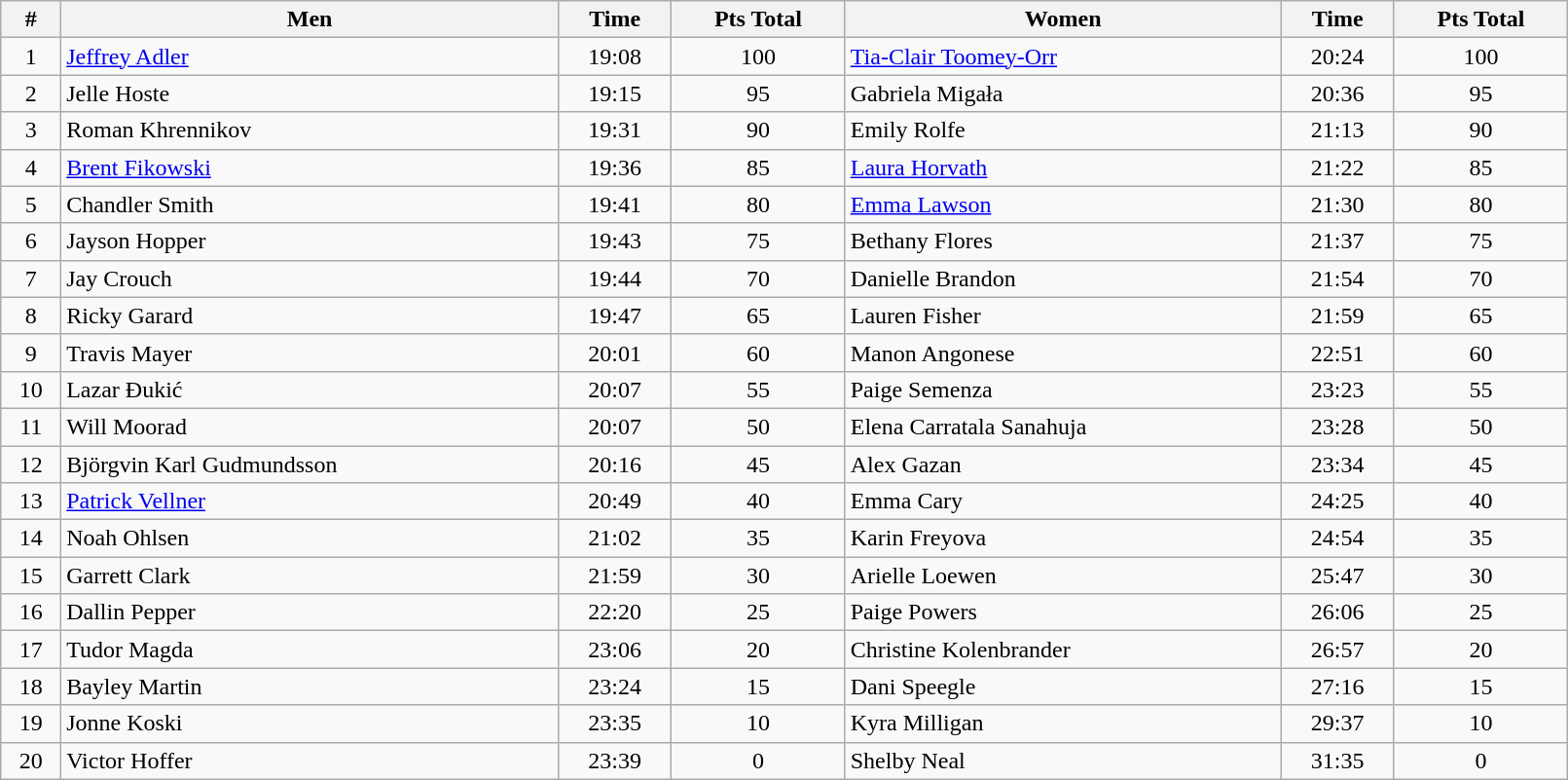<table class="wikitable sortable" style="display: inline-table;width: 85%; text-align:center">
<tr>
<th>#</th>
<th>Men</th>
<th>Time</th>
<th>Pts Total</th>
<th>Women</th>
<th>Time</th>
<th>Pts Total</th>
</tr>
<tr>
<td>1</td>
<td align=left> <a href='#'>Jeffrey Adler</a></td>
<td>19:08</td>
<td>100</td>
<td align=left> <a href='#'>Tia-Clair Toomey-Orr</a></td>
<td>20:24</td>
<td>100</td>
</tr>
<tr>
<td>2</td>
<td align=left> Jelle Hoste</td>
<td>19:15</td>
<td>95</td>
<td align=left> Gabriela Migała</td>
<td>20:36</td>
<td>95</td>
</tr>
<tr>
<td>3</td>
<td align=left> Roman Khrennikov</td>
<td>19:31</td>
<td>90</td>
<td align=left> Emily Rolfe</td>
<td>21:13</td>
<td>90</td>
</tr>
<tr>
<td>4</td>
<td align=left> <a href='#'>Brent Fikowski</a></td>
<td>19:36</td>
<td>85</td>
<td align=left> <a href='#'>Laura Horvath</a></td>
<td>21:22</td>
<td>85</td>
</tr>
<tr>
<td>5</td>
<td align=left> Chandler Smith</td>
<td>19:41</td>
<td>80</td>
<td align=left> <a href='#'>Emma Lawson</a></td>
<td>21:30</td>
<td>80</td>
</tr>
<tr>
<td>6</td>
<td align=left> Jayson Hopper</td>
<td>19:43</td>
<td>75</td>
<td align=left> Bethany Flores</td>
<td>21:37</td>
<td>75</td>
</tr>
<tr>
<td>7</td>
<td align=left> Jay Crouch</td>
<td>19:44</td>
<td>70</td>
<td align=left> Danielle Brandon</td>
<td>21:54</td>
<td>70</td>
</tr>
<tr>
<td>8</td>
<td align=left> Ricky Garard</td>
<td>19:47</td>
<td>65</td>
<td align=left> Lauren Fisher</td>
<td>21:59</td>
<td>65</td>
</tr>
<tr>
<td>9</td>
<td align=left> Travis Mayer</td>
<td>20:01</td>
<td>60</td>
<td align=left> Manon Angonese</td>
<td>22:51</td>
<td>60</td>
</tr>
<tr>
<td>10</td>
<td align=left> Lazar Đukić</td>
<td>20:07</td>
<td>55</td>
<td align=left> Paige Semenza</td>
<td>23:23</td>
<td>55</td>
</tr>
<tr>
<td>11</td>
<td align=left> Will Moorad</td>
<td>20:07</td>
<td>50</td>
<td align=left> Elena Carratala Sanahuja</td>
<td>23:28</td>
<td>50</td>
</tr>
<tr>
<td>12</td>
<td align=left> Björgvin Karl Gudmundsson</td>
<td>20:16</td>
<td>45</td>
<td align=left> Alex Gazan</td>
<td>23:34</td>
<td>45</td>
</tr>
<tr>
<td>13</td>
<td align=left> <a href='#'>Patrick Vellner</a></td>
<td>20:49</td>
<td>40</td>
<td align=left> Emma Cary</td>
<td>24:25</td>
<td>40</td>
</tr>
<tr>
<td>14</td>
<td align=left> Noah Ohlsen</td>
<td>21:02</td>
<td>35</td>
<td align=left> Karin Freyova</td>
<td>24:54</td>
<td>35</td>
</tr>
<tr>
<td>15</td>
<td align=left> Garrett Clark</td>
<td>21:59</td>
<td>30</td>
<td align=left> Arielle Loewen</td>
<td>25:47</td>
<td>30</td>
</tr>
<tr>
<td>16</td>
<td align=left> Dallin Pepper</td>
<td>22:20</td>
<td>25</td>
<td align=left> Paige Powers</td>
<td>26:06</td>
<td>25</td>
</tr>
<tr>
<td>17</td>
<td align=left> Tudor Magda</td>
<td>23:06</td>
<td>20</td>
<td align=left> Christine Kolenbrander</td>
<td>26:57</td>
<td>20</td>
</tr>
<tr>
<td>18</td>
<td align=left> Bayley Martin</td>
<td>23:24</td>
<td>15</td>
<td align=left> Dani Speegle</td>
<td>27:16</td>
<td>15</td>
</tr>
<tr>
<td>19</td>
<td align=left> Jonne Koski</td>
<td>23:35</td>
<td>10</td>
<td align=left> Kyra Milligan</td>
<td>29:37</td>
<td>10</td>
</tr>
<tr>
<td>20</td>
<td align=left> Victor Hoffer</td>
<td>23:39</td>
<td>0</td>
<td align=left> Shelby Neal</td>
<td>31:35</td>
<td>0</td>
</tr>
</table>
